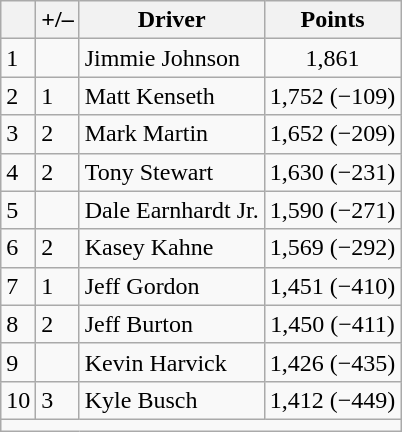<table class="wikitable">
<tr>
<th scope="col"></th>
<th scope="col">+/–</th>
<th scope="col">Driver</th>
<th scope="col">Points</th>
</tr>
<tr>
<td scope="row">1</td>
<td align="left"></td>
<td>Jimmie Johnson</td>
<td style="text-align:center;">1,861</td>
</tr>
<tr>
<td scope="row">2</td>
<td align="left"> 1</td>
<td>Matt Kenseth</td>
<td style="text-align:center;">1,752 (−109)</td>
</tr>
<tr>
<td scope="row">3</td>
<td align="left"> 2</td>
<td>Mark Martin</td>
<td style="text-align:center;">1,652 (−209)</td>
</tr>
<tr>
<td scope="row">4</td>
<td align="left"> 2</td>
<td>Tony Stewart</td>
<td style="text-align:center;">1,630 (−231)</td>
</tr>
<tr>
<td scope="row">5</td>
<td align="left"></td>
<td>Dale Earnhardt Jr.</td>
<td style="text-align:center;">1,590 (−271)</td>
</tr>
<tr>
<td scope="row">6</td>
<td align="left"> 2</td>
<td>Kasey Kahne</td>
<td style="text-align:center;">1,569 (−292)</td>
</tr>
<tr>
<td scope="row">7</td>
<td align="left"> 1</td>
<td>Jeff Gordon</td>
<td style="text-align:center;">1,451 (−410)</td>
</tr>
<tr>
<td scope="row">8</td>
<td align="left"> 2</td>
<td>Jeff Burton</td>
<td style="text-align:center;">1,450 (−411)</td>
</tr>
<tr>
<td scope="row">9</td>
<td align="left"></td>
<td>Kevin Harvick</td>
<td style="text-align:center;">1,426 (−435)</td>
</tr>
<tr>
<td scope="row">10</td>
<td align="left"> 3</td>
<td>Kyle Busch</td>
<td style="text-align:center;">1,412 (−449)</td>
</tr>
<tr class="sortbottom">
<td colspan="9"></td>
</tr>
</table>
